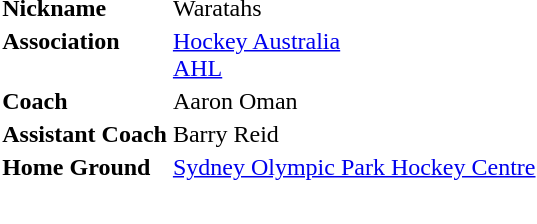<table class="toccolours" style="float: right; clear: right; margin: 0 0 0.5em 1em;">
<tr style="vertical-align: top;">
<td colspan="2" align="center"></td>
</tr>
<tr style="vertical-align: top;">
<td style="padding-right:1em;"><strong>Nickname</strong></td>
<td>Waratahs</td>
</tr>
<tr style="vertical-align: top;">
<td style="padding-right:1em;"><strong>Association</strong></td>
<td><a href='#'>Hockey Australia</a><br><a href='#'>AHL</a></td>
</tr>
<tr style="vertical-align: top;">
<td><strong>Coach</strong></td>
<td>Aaron Oman</td>
</tr>
<tr style="vertical-align: top;">
<td><strong>Assistant Coach</strong></td>
<td>Barry Reid</td>
</tr>
<tr style="vertical-align: top;">
<td><strong>Home Ground</strong></td>
<td><a href='#'>Sydney Olympic Park Hockey Centre</a><br></td>
</tr>
<tr style="vertical-align: top;">
</tr>
<tr>
<td class="toccolours" style="padding: 0; background: #FFFFFF; text-align: center;" colspan="2"><br><table style="width:100%; text-align:center;">
<tr>
<td></td>
<td></td>
</tr>
</table>
</td>
</tr>
</table>
